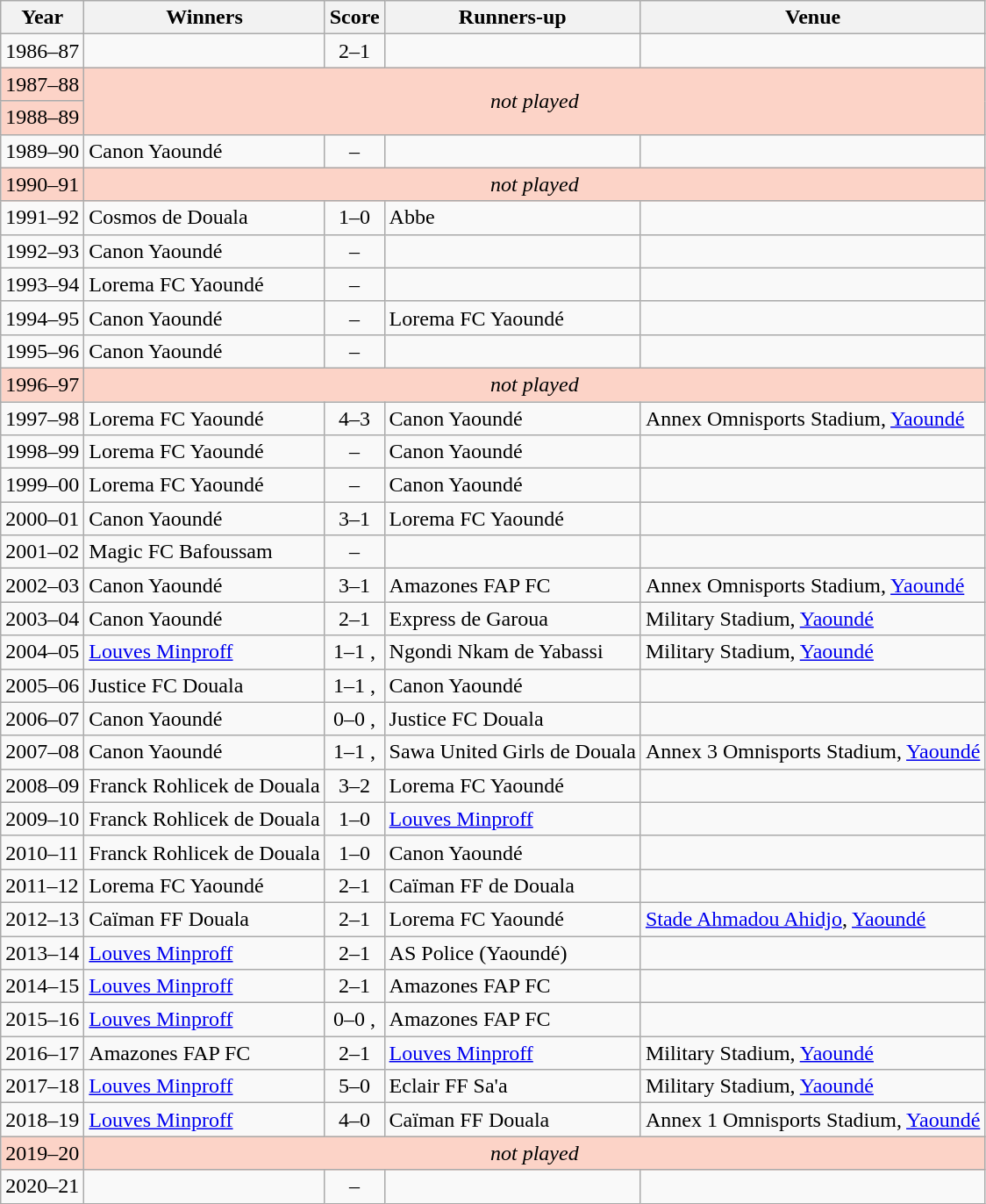<table class="sortable wikitable">
<tr>
<th>Year</th>
<th>Winners</th>
<th>Score</th>
<th>Runners-up</th>
<th>Venue</th>
</tr>
<tr>
<td>1986–87</td>
<td></td>
<td align=center>2–1</td>
<td></td>
<td></td>
</tr>
<tr bgcolor=#fcd3c7>
<td>1987–88</td>
<td align=center colspan=4 rowspan=2><em>not played</em></td>
</tr>
<tr bgcolor=#fcd3c7>
<td>1988–89</td>
</tr>
<tr>
<td>1989–90</td>
<td>Canon Yaoundé</td>
<td align=center>–</td>
<td></td>
<td></td>
</tr>
<tr bgcolor=#fcd3c7>
<td>1990–91</td>
<td align=center colspan=4><em>not played</em></td>
</tr>
<tr>
<td>1991–92</td>
<td>Cosmos de Douala</td>
<td align=center>1–0</td>
<td>Abbe</td>
<td></td>
</tr>
<tr>
<td>1992–93</td>
<td>Canon Yaoundé</td>
<td align=center>–</td>
<td></td>
<td></td>
</tr>
<tr>
<td>1993–94</td>
<td>Lorema FC Yaoundé</td>
<td align=center>–</td>
<td></td>
<td></td>
</tr>
<tr>
<td>1994–95</td>
<td>Canon Yaoundé</td>
<td align=center>–</td>
<td>Lorema FC Yaoundé</td>
<td></td>
</tr>
<tr>
<td>1995–96</td>
<td>Canon Yaoundé</td>
<td align=center>–</td>
<td></td>
<td></td>
</tr>
<tr bgcolor=#fcd3c7>
<td>1996–97</td>
<td align=center colspan=4><em>not played</em></td>
</tr>
<tr>
<td>1997–98</td>
<td>Lorema FC Yaoundé</td>
<td align=center>4–3</td>
<td>Canon Yaoundé</td>
<td>Annex Omnisports Stadium, <a href='#'>Yaoundé</a></td>
</tr>
<tr>
<td>1998–99</td>
<td>Lorema FC Yaoundé</td>
<td align=center>–</td>
<td>Canon Yaoundé</td>
<td></td>
</tr>
<tr>
<td>1999–00</td>
<td>Lorema FC Yaoundé</td>
<td align=center>–</td>
<td>Canon Yaoundé</td>
<td></td>
</tr>
<tr>
<td>2000–01</td>
<td>Canon Yaoundé</td>
<td align=center>3–1</td>
<td>Lorema FC Yaoundé</td>
<td></td>
</tr>
<tr>
<td>2001–02</td>
<td>Magic FC Bafoussam</td>
<td align=center>–</td>
<td></td>
<td></td>
</tr>
<tr>
<td>2002–03</td>
<td>Canon Yaoundé</td>
<td align=center>3–1</td>
<td>Amazones FAP FC</td>
<td>Annex Omnisports Stadium, <a href='#'>Yaoundé</a></td>
</tr>
<tr>
<td>2003–04</td>
<td>Canon Yaoundé</td>
<td align=center>2–1</td>
<td>Express de Garoua</td>
<td>Military Stadium, <a href='#'>Yaoundé</a></td>
</tr>
<tr>
<td>2004–05</td>
<td><a href='#'>Louves Minproff</a></td>
<td align=center>1–1 , </td>
<td>Ngondi Nkam de Yabassi</td>
<td>Military Stadium, <a href='#'>Yaoundé</a></td>
</tr>
<tr>
<td>2005–06</td>
<td>Justice FC Douala</td>
<td align=center>1–1 , </td>
<td>Canon Yaoundé</td>
<td></td>
</tr>
<tr>
<td>2006–07</td>
<td>Canon Yaoundé</td>
<td align=center>0–0 , </td>
<td>Justice FC Douala</td>
<td></td>
</tr>
<tr>
<td>2007–08</td>
<td>Canon Yaoundé</td>
<td align=center>1–1 , </td>
<td>Sawa United Girls de Douala</td>
<td>Annex 3 Omnisports Stadium, <a href='#'>Yaoundé</a></td>
</tr>
<tr>
<td>2008–09</td>
<td>Franck Rohlicek de Douala</td>
<td align=center>3–2</td>
<td>Lorema FC Yaoundé</td>
<td></td>
</tr>
<tr>
<td>2009–10</td>
<td>Franck Rohlicek de Douala</td>
<td align=center>1–0</td>
<td><a href='#'>Louves Minproff</a></td>
<td></td>
</tr>
<tr>
<td>2010–11</td>
<td>Franck Rohlicek de Douala</td>
<td align=center>1–0</td>
<td>Canon Yaoundé</td>
<td></td>
</tr>
<tr>
<td>2011–12</td>
<td>Lorema FC Yaoundé</td>
<td align=center>2–1</td>
<td>Caïman FF de Douala</td>
<td></td>
</tr>
<tr>
<td>2012–13</td>
<td>Caïman FF Douala</td>
<td align=center>2–1</td>
<td>Lorema FC Yaoundé</td>
<td><a href='#'>Stade Ahmadou Ahidjo</a>, <a href='#'>Yaoundé</a></td>
</tr>
<tr>
<td>2013–14</td>
<td><a href='#'>Louves Minproff</a></td>
<td align=center>2–1</td>
<td>AS Police (Yaoundé)</td>
<td></td>
</tr>
<tr>
<td>2014–15</td>
<td><a href='#'>Louves Minproff</a></td>
<td align=center>2–1</td>
<td>Amazones FAP FC</td>
<td></td>
</tr>
<tr>
<td>2015–16</td>
<td><a href='#'>Louves Minproff</a></td>
<td align=center>0–0 , </td>
<td>Amazones FAP FC</td>
<td></td>
</tr>
<tr>
<td>2016–17</td>
<td>Amazones FAP FC</td>
<td align=center>2–1</td>
<td><a href='#'>Louves Minproff</a></td>
<td>Military Stadium, <a href='#'>Yaoundé</a></td>
</tr>
<tr>
<td>2017–18</td>
<td><a href='#'>Louves Minproff</a></td>
<td align=center>5–0</td>
<td>Eclair FF Sa'a</td>
<td>Military Stadium, <a href='#'>Yaoundé</a></td>
</tr>
<tr>
<td>2018–19</td>
<td><a href='#'>Louves Minproff</a></td>
<td align=center>4–0</td>
<td>Caïman FF Douala</td>
<td>Annex 1 Omnisports Stadium, <a href='#'>Yaoundé</a></td>
</tr>
<tr bgcolor=#fcd3c7>
<td>2019–20</td>
<td align=center colspan=4><em>not played</em></td>
</tr>
<tr>
<td>2020–21</td>
<td></td>
<td align=center>–</td>
<td></td>
<td></td>
</tr>
</table>
